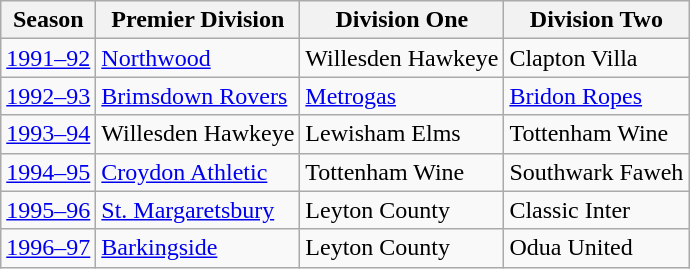<table class="wikitable" style="text-align: left">
<tr>
<th>Season</th>
<th>Premier Division</th>
<th>Division One</th>
<th>Division Two</th>
</tr>
<tr>
<td><a href='#'>1991–92</a></td>
<td><a href='#'>Northwood</a></td>
<td>Willesden Hawkeye</td>
<td>Clapton Villa</td>
</tr>
<tr>
<td><a href='#'>1992–93</a></td>
<td><a href='#'>Brimsdown Rovers</a></td>
<td><a href='#'>Metrogas</a></td>
<td><a href='#'>Bridon Ropes</a></td>
</tr>
<tr>
<td><a href='#'>1993–94</a></td>
<td>Willesden Hawkeye</td>
<td>Lewisham Elms</td>
<td>Tottenham Wine</td>
</tr>
<tr>
<td><a href='#'>1994–95</a></td>
<td><a href='#'>Croydon Athletic</a></td>
<td>Tottenham Wine</td>
<td>Southwark Faweh</td>
</tr>
<tr>
<td><a href='#'>1995–96</a></td>
<td><a href='#'>St. Margaretsbury</a></td>
<td>Leyton County</td>
<td>Classic Inter</td>
</tr>
<tr>
<td><a href='#'>1996–97</a></td>
<td><a href='#'>Barkingside</a></td>
<td>Leyton County</td>
<td>Odua United</td>
</tr>
</table>
